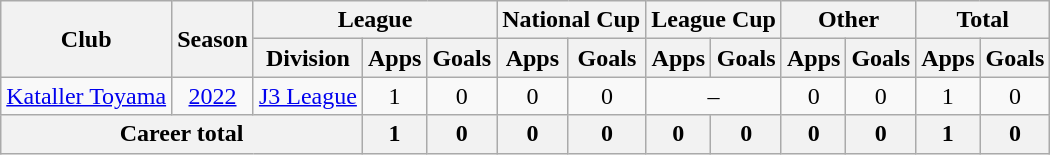<table class="wikitable" style="text-align: center">
<tr>
<th rowspan="2">Club</th>
<th rowspan="2">Season</th>
<th colspan="3">League</th>
<th colspan="2">National Cup</th>
<th colspan="2">League Cup</th>
<th colspan="2">Other</th>
<th colspan="2">Total</th>
</tr>
<tr>
<th>Division</th>
<th>Apps</th>
<th>Goals</th>
<th>Apps</th>
<th>Goals</th>
<th>Apps</th>
<th>Goals</th>
<th>Apps</th>
<th>Goals</th>
<th>Apps</th>
<th>Goals</th>
</tr>
<tr>
<td><a href='#'>Kataller Toyama</a></td>
<td><a href='#'>2022</a></td>
<td><a href='#'>J3 League</a></td>
<td>1</td>
<td>0</td>
<td>0</td>
<td>0</td>
<td colspan="2">–</td>
<td>0</td>
<td>0</td>
<td>1</td>
<td>0</td>
</tr>
<tr>
<th colspan=3>Career total</th>
<th>1</th>
<th>0</th>
<th>0</th>
<th>0</th>
<th>0</th>
<th>0</th>
<th>0</th>
<th>0</th>
<th>1</th>
<th>0</th>
</tr>
</table>
